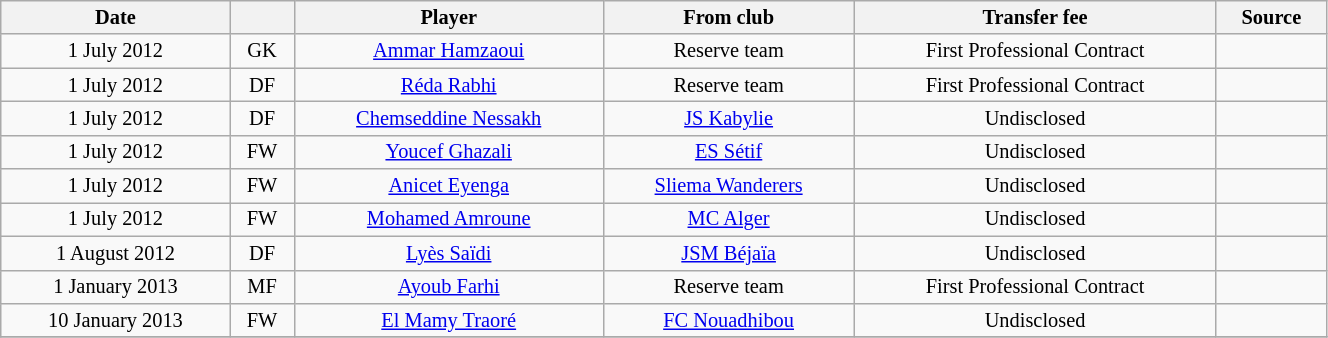<table class="wikitable sortable" style="width:70%; text-align:center; font-size:85%; text-align:centre;">
<tr>
<th>Date</th>
<th></th>
<th>Player</th>
<th>From club</th>
<th>Transfer fee</th>
<th>Source</th>
</tr>
<tr>
<td>1 July 2012</td>
<td>GK</td>
<td> <a href='#'>Ammar Hamzaoui</a></td>
<td>Reserve team</td>
<td>First Professional Contract</td>
<td></td>
</tr>
<tr>
<td>1 July 2012</td>
<td>DF</td>
<td> <a href='#'>Réda Rabhi</a></td>
<td>Reserve team</td>
<td>First Professional Contract</td>
<td></td>
</tr>
<tr>
<td>1 July 2012</td>
<td>DF</td>
<td> <a href='#'>Chemseddine Nessakh</a></td>
<td><a href='#'>JS Kabylie</a></td>
<td>Undisclosed</td>
<td></td>
</tr>
<tr>
<td>1 July 2012</td>
<td>FW</td>
<td> <a href='#'>Youcef Ghazali</a></td>
<td><a href='#'>ES Sétif</a></td>
<td>Undisclosed</td>
<td></td>
</tr>
<tr>
<td>1 July 2012</td>
<td>FW</td>
<td> <a href='#'>Anicet Eyenga</a></td>
<td> <a href='#'>Sliema Wanderers</a></td>
<td>Undisclosed</td>
<td></td>
</tr>
<tr>
<td>1 July 2012</td>
<td>FW</td>
<td> <a href='#'>Mohamed Amroune</a></td>
<td><a href='#'>MC Alger</a></td>
<td>Undisclosed</td>
<td></td>
</tr>
<tr>
<td>1 August 2012</td>
<td>DF</td>
<td> <a href='#'>Lyès Saïdi</a></td>
<td><a href='#'>JSM Béjaïa</a></td>
<td>Undisclosed</td>
<td></td>
</tr>
<tr>
<td>1 January 2013</td>
<td>MF</td>
<td> <a href='#'>Ayoub Farhi</a></td>
<td>Reserve team</td>
<td>First Professional Contract</td>
<td></td>
</tr>
<tr>
<td>10 January 2013</td>
<td>FW</td>
<td> <a href='#'>El Mamy Traoré</a></td>
<td> <a href='#'>FC Nouadhibou</a></td>
<td>Undisclosed</td>
<td></td>
</tr>
<tr>
</tr>
</table>
